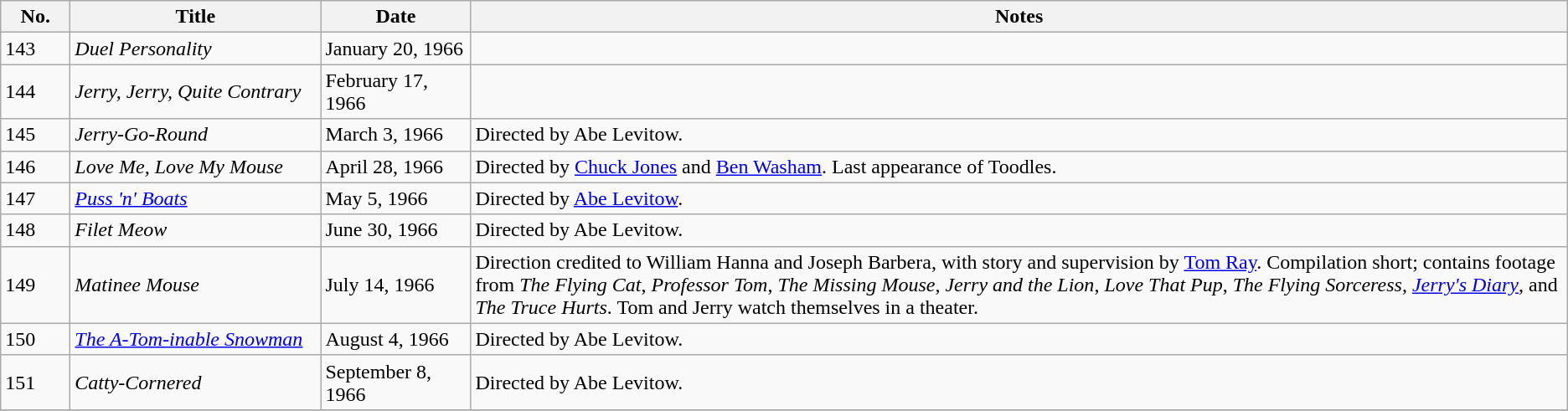<table class="wikitable">
<tr>
<th style="width:3em">No.</th>
<th style="width:12em">Title</th>
<th style="width:7em">Date</th>
<th>Notes</th>
</tr>
<tr>
<td>143</td>
<td><em>Duel Personality</em></td>
<td>January 20, 1966</td>
<td></td>
</tr>
<tr>
<td>144</td>
<td><em>Jerry, Jerry, Quite Contrary</em></td>
<td>February 17, 1966</td>
<td></td>
</tr>
<tr>
<td>145</td>
<td><em>Jerry-Go-Round</em></td>
<td>March 3, 1966</td>
<td>Directed by Abe Levitow.</td>
</tr>
<tr>
<td>146</td>
<td><em>Love Me, Love My Mouse</em></td>
<td>April 28, 1966</td>
<td>Directed by <a href='#'>Chuck Jones</a> and <a href='#'>Ben Washam</a>. Last appearance of Toodles.</td>
</tr>
<tr>
<td>147</td>
<td><em><a href='#'>Puss 'n' Boats</a></em></td>
<td>May 5, 1966</td>
<td>Directed by <a href='#'>Abe Levitow</a>.</td>
</tr>
<tr>
<td>148</td>
<td><em>Filet Meow</em></td>
<td>June 30, 1966</td>
<td>Directed by Abe Levitow.</td>
</tr>
<tr>
<td>149</td>
<td><em>Matinee Mouse</em></td>
<td>July 14, 1966</td>
<td>Direction credited to William Hanna and Joseph Barbera, with story and supervision by <a href='#'>Tom Ray</a>. Compilation short; contains footage from <em>The Flying Cat</em>, <em>Professor Tom</em>, <em>The Missing Mouse</em>, <em>Jerry and the Lion</em>, <em>Love That Pup</em>, <em>The Flying Sorceress</em>, <em><a href='#'>Jerry's Diary</a></em>, and <em>The Truce Hurts</em>. Tom and Jerry watch themselves in a theater.</td>
</tr>
<tr>
<td>150</td>
<td><em><a href='#'>The A-Tom-inable Snowman</a></em></td>
<td>August 4, 1966</td>
<td>Directed by Abe Levitow.</td>
</tr>
<tr>
<td>151</td>
<td><em>Catty-Cornered</em></td>
<td>September 8, 1966</td>
<td>Directed by Abe Levitow.</td>
</tr>
<tr>
</tr>
</table>
